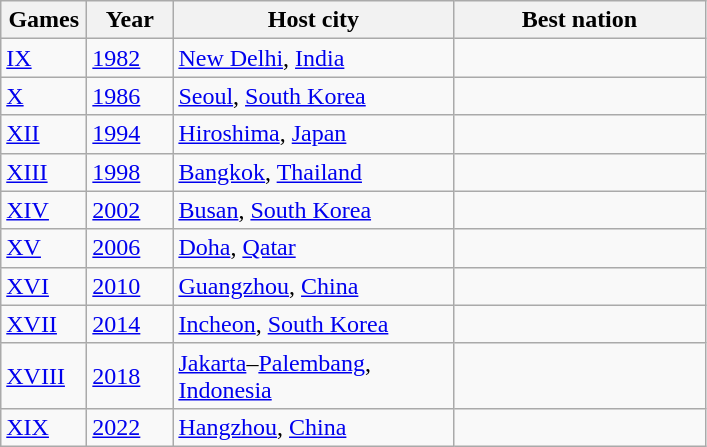<table class=wikitable>
<tr>
<th width=50>Games</th>
<th width=50>Year</th>
<th width=180>Host city</th>
<th width=160>Best nation</th>
</tr>
<tr>
<td><a href='#'>IX</a></td>
<td><a href='#'>1982</a></td>
<td><a href='#'>New Delhi</a>, <a href='#'>India</a></td>
<td></td>
</tr>
<tr>
<td><a href='#'>X</a></td>
<td><a href='#'>1986</a></td>
<td><a href='#'>Seoul</a>, <a href='#'>South Korea</a></td>
<td></td>
</tr>
<tr>
<td><a href='#'>XII</a></td>
<td><a href='#'>1994</a></td>
<td><a href='#'>Hiroshima</a>, <a href='#'>Japan</a></td>
<td></td>
</tr>
<tr>
<td><a href='#'>XIII</a></td>
<td><a href='#'>1998</a></td>
<td><a href='#'>Bangkok</a>, <a href='#'>Thailand</a></td>
<td></td>
</tr>
<tr>
<td><a href='#'>XIV</a></td>
<td><a href='#'>2002</a></td>
<td><a href='#'>Busan</a>, <a href='#'>South Korea</a></td>
<td></td>
</tr>
<tr>
<td><a href='#'>XV</a></td>
<td><a href='#'>2006</a></td>
<td><a href='#'>Doha</a>, <a href='#'>Qatar</a></td>
<td><br></td>
</tr>
<tr>
<td><a href='#'>XVI</a></td>
<td><a href='#'>2010</a></td>
<td><a href='#'>Guangzhou</a>, <a href='#'>China</a></td>
<td></td>
</tr>
<tr>
<td><a href='#'>XVII</a></td>
<td><a href='#'>2014</a></td>
<td><a href='#'>Incheon</a>, <a href='#'>South Korea</a></td>
<td></td>
</tr>
<tr>
<td><a href='#'>XVIII</a></td>
<td><a href='#'>2018</a></td>
<td><a href='#'>Jakarta</a>–<a href='#'>Palembang</a>, <a href='#'>Indonesia</a></td>
<td></td>
</tr>
<tr>
<td><a href='#'>XIX</a></td>
<td><a href='#'>2022</a></td>
<td><a href='#'>Hangzhou</a>, <a href='#'>China</a></td>
<td></td>
</tr>
</table>
